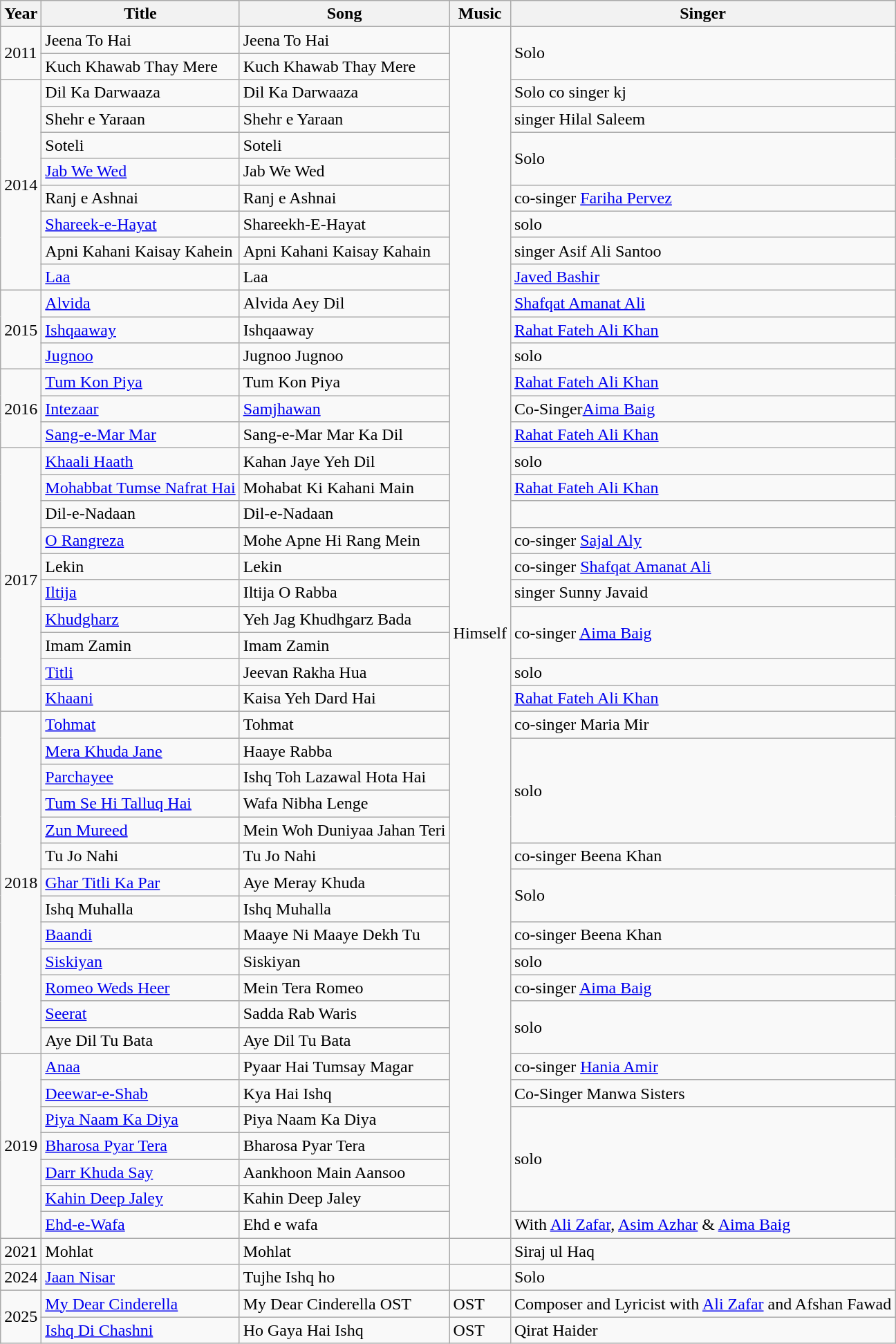<table class="wikitable">
<tr>
<th>Year</th>
<th>Title</th>
<th>Song</th>
<th>Music</th>
<th>Singer</th>
</tr>
<tr>
<td rowspan="2">2011</td>
<td>Jeena To Hai</td>
<td>Jeena To Hai</td>
<td rowspan="46">Himself</td>
<td rowspan="2">Solo</td>
</tr>
<tr>
<td>Kuch Khawab Thay Mere</td>
<td>Kuch Khawab Thay Mere</td>
</tr>
<tr>
<td rowspan="8">2014</td>
<td>Dil Ka Darwaaza</td>
<td>Dil Ka Darwaaza</td>
<td>Solo co singer kj</td>
</tr>
<tr>
<td>Shehr e Yaraan</td>
<td>Shehr e Yaraan</td>
<td>singer Hilal Saleem</td>
</tr>
<tr>
<td>Soteli</td>
<td>Soteli</td>
<td rowspan="2">Solo</td>
</tr>
<tr>
<td><a href='#'>Jab We Wed</a></td>
<td>Jab We Wed</td>
</tr>
<tr>
<td>Ranj e Ashnai</td>
<td>Ranj e Ashnai</td>
<td>co-singer <a href='#'>Fariha Pervez</a></td>
</tr>
<tr>
<td><a href='#'>Shareek-e-Hayat</a></td>
<td>Shareekh-E-Hayat</td>
<td>solo</td>
</tr>
<tr>
<td>Apni Kahani Kaisay Kahein</td>
<td>Apni Kahani Kaisay Kahain</td>
<td>singer Asif Ali Santoo</td>
</tr>
<tr>
<td><a href='#'>Laa</a></td>
<td>Laa</td>
<td><a href='#'>Javed Bashir</a></td>
</tr>
<tr>
<td rowspan="3">2015</td>
<td><a href='#'>Alvida</a></td>
<td>Alvida Aey Dil</td>
<td><a href='#'>Shafqat Amanat Ali</a></td>
</tr>
<tr>
<td><a href='#'>Ishqaaway</a></td>
<td>Ishqaaway</td>
<td><a href='#'>Rahat Fateh Ali Khan</a></td>
</tr>
<tr>
<td><a href='#'>Jugnoo</a></td>
<td>Jugnoo Jugnoo</td>
<td>solo</td>
</tr>
<tr>
<td rowspan="3">2016</td>
<td><a href='#'>Tum Kon Piya</a></td>
<td>Tum Kon Piya</td>
<td><a href='#'>Rahat Fateh Ali Khan</a></td>
</tr>
<tr>
<td><a href='#'>Intezaar</a></td>
<td><a href='#'>Samjhawan</a></td>
<td>Co-Singer<a href='#'>Aima Baig</a></td>
</tr>
<tr>
<td><a href='#'>Sang-e-Mar Mar</a></td>
<td>Sang-e-Mar Mar Ka Dil</td>
<td><a href='#'>Rahat Fateh Ali Khan</a></td>
</tr>
<tr>
<td rowspan="10">2017</td>
<td><a href='#'>Khaali Haath</a></td>
<td>Kahan Jaye Yeh Dil</td>
<td>solo</td>
</tr>
<tr>
<td><a href='#'>Mohabbat Tumse Nafrat Hai</a></td>
<td>Mohabat Ki Kahani Main</td>
<td><a href='#'>Rahat Fateh Ali Khan</a></td>
</tr>
<tr>
<td>Dil-e-Nadaan</td>
<td>Dil-e-Nadaan</td>
<td></td>
</tr>
<tr>
<td><a href='#'>O Rangreza</a></td>
<td>Mohe Apne Hi Rang Mein</td>
<td>co-singer <a href='#'>Sajal Aly</a></td>
</tr>
<tr>
<td>Lekin</td>
<td>Lekin</td>
<td>co-singer <a href='#'>Shafqat Amanat Ali</a></td>
</tr>
<tr>
<td><a href='#'>Iltija</a></td>
<td>Iltija O Rabba</td>
<td>singer Sunny Javaid</td>
</tr>
<tr>
<td><a href='#'>Khudgharz</a></td>
<td>Yeh Jag Khudhgarz Bada</td>
<td rowspan="2">co-singer <a href='#'>Aima Baig</a></td>
</tr>
<tr>
<td>Imam Zamin</td>
<td>Imam Zamin</td>
</tr>
<tr>
<td><a href='#'>Titli</a></td>
<td>Jeevan Rakha Hua</td>
<td>solo</td>
</tr>
<tr>
<td><a href='#'>Khaani</a></td>
<td>Kaisa Yeh Dard Hai</td>
<td><a href='#'>Rahat Fateh Ali Khan</a></td>
</tr>
<tr>
<td rowspan="13">2018</td>
<td><a href='#'>Tohmat</a></td>
<td>Tohmat</td>
<td>co-singer Maria Mir</td>
</tr>
<tr>
<td><a href='#'>Mera Khuda Jane</a></td>
<td>Haaye Rabba</td>
<td rowspan="4">solo</td>
</tr>
<tr>
<td><a href='#'>Parchayee</a></td>
<td>Ishq Toh Lazawal Hota Hai</td>
</tr>
<tr>
<td><a href='#'>Tum Se Hi Talluq Hai</a></td>
<td>Wafa Nibha Lenge</td>
</tr>
<tr>
<td><a href='#'>Zun Mureed</a></td>
<td>Mein Woh Duniyaa Jahan Teri</td>
</tr>
<tr>
<td>Tu Jo Nahi</td>
<td>Tu Jo Nahi</td>
<td>co-singer Beena Khan</td>
</tr>
<tr>
<td><a href='#'>Ghar Titli Ka Par</a></td>
<td>Aye Meray Khuda</td>
<td rowspan="2">Solo</td>
</tr>
<tr>
<td>Ishq Muhalla</td>
<td>Ishq Muhalla</td>
</tr>
<tr>
<td><a href='#'>Baandi</a></td>
<td>Maaye Ni Maaye Dekh Tu</td>
<td>co-singer Beena Khan</td>
</tr>
<tr>
<td><a href='#'>Siskiyan</a></td>
<td>Siskiyan</td>
<td>solo</td>
</tr>
<tr>
<td><a href='#'>Romeo Weds Heer</a></td>
<td>Mein Tera Romeo</td>
<td>co-singer <a href='#'>Aima Baig</a></td>
</tr>
<tr>
<td><a href='#'>Seerat</a></td>
<td>Sadda Rab Waris</td>
<td rowspan="2">solo</td>
</tr>
<tr>
<td>Aye Dil Tu Bata</td>
<td>Aye Dil Tu Bata</td>
</tr>
<tr>
<td rowspan="7">2019</td>
<td><a href='#'>Anaa</a></td>
<td>Pyaar Hai Tumsay Magar</td>
<td>co-singer <a href='#'>Hania Amir</a></td>
</tr>
<tr>
<td><a href='#'>Deewar-e-Shab</a></td>
<td>Kya Hai Ishq</td>
<td>Co-Singer Manwa Sisters</td>
</tr>
<tr>
<td><a href='#'>Piya Naam Ka Diya</a></td>
<td>Piya Naam Ka Diya</td>
<td rowspan="4">solo</td>
</tr>
<tr>
<td><a href='#'>Bharosa Pyar Tera</a></td>
<td>Bharosa Pyar Tera</td>
</tr>
<tr>
<td><a href='#'>Darr Khuda Say</a></td>
<td>Aankhoon Main Aansoo</td>
</tr>
<tr>
<td><a href='#'>Kahin Deep Jaley</a></td>
<td>Kahin Deep Jaley</td>
</tr>
<tr>
<td><a href='#'>Ehd-e-Wafa</a></td>
<td>Ehd e wafa</td>
<td>With <a href='#'>Ali Zafar</a>, <a href='#'>Asim Azhar</a> & <a href='#'>Aima Baig</a></td>
</tr>
<tr>
<td>2021</td>
<td>Mohlat</td>
<td>Mohlat</td>
<td></td>
<td>Siraj ul Haq</td>
</tr>
<tr>
<td>2024</td>
<td><a href='#'>Jaan Nisar</a></td>
<td>Tujhe Ishq ho</td>
<td></td>
<td>Solo</td>
</tr>
<tr>
<td rowspan="2">2025</td>
<td><a href='#'>My Dear Cinderella</a></td>
<td>My Dear Cinderella OST</td>
<td>OST</td>
<td>Composer and Lyricist with <a href='#'>Ali Zafar</a> and Afshan Fawad</td>
</tr>
<tr>
<td><a href='#'>Ishq Di Chashni</a></td>
<td>Ho Gaya Hai Ishq</td>
<td>OST</td>
<td>Qirat Haider</td>
</tr>
</table>
